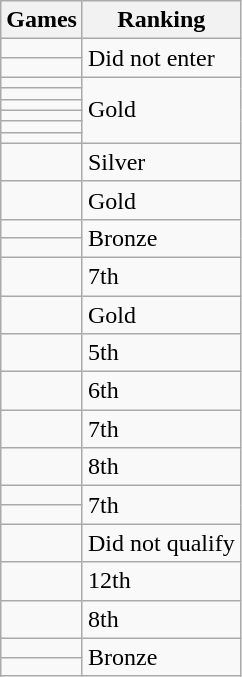<table class="wikitable sortable">
<tr>
<th>Games</th>
<th>Ranking</th>
</tr>
<tr>
<td></td>
<td rowspan="2">Did not enter</td>
</tr>
<tr>
<td></td>
</tr>
<tr>
<td></td>
<td rowspan="6"> Gold</td>
</tr>
<tr>
<td></td>
</tr>
<tr>
<td></td>
</tr>
<tr>
<td></td>
</tr>
<tr>
<td></td>
</tr>
<tr>
<td></td>
</tr>
<tr>
<td></td>
<td> Silver</td>
</tr>
<tr>
<td></td>
<td> Gold</td>
</tr>
<tr>
<td></td>
<td rowspan="2"> Bronze</td>
</tr>
<tr>
<td></td>
</tr>
<tr>
<td></td>
<td>7th</td>
</tr>
<tr>
<td></td>
<td> Gold</td>
</tr>
<tr>
<td></td>
<td>5th</td>
</tr>
<tr>
<td></td>
<td>6th</td>
</tr>
<tr>
<td></td>
<td>7th</td>
</tr>
<tr>
<td></td>
<td>8th</td>
</tr>
<tr>
<td></td>
<td rowspan="2">7th</td>
</tr>
<tr>
<td></td>
</tr>
<tr>
<td></td>
<td>Did not qualify</td>
</tr>
<tr>
<td></td>
<td>12th</td>
</tr>
<tr>
<td></td>
<td>8th</td>
</tr>
<tr>
<td></td>
<td rowspan="2"> Bronze</td>
</tr>
<tr>
<td></td>
</tr>
</table>
